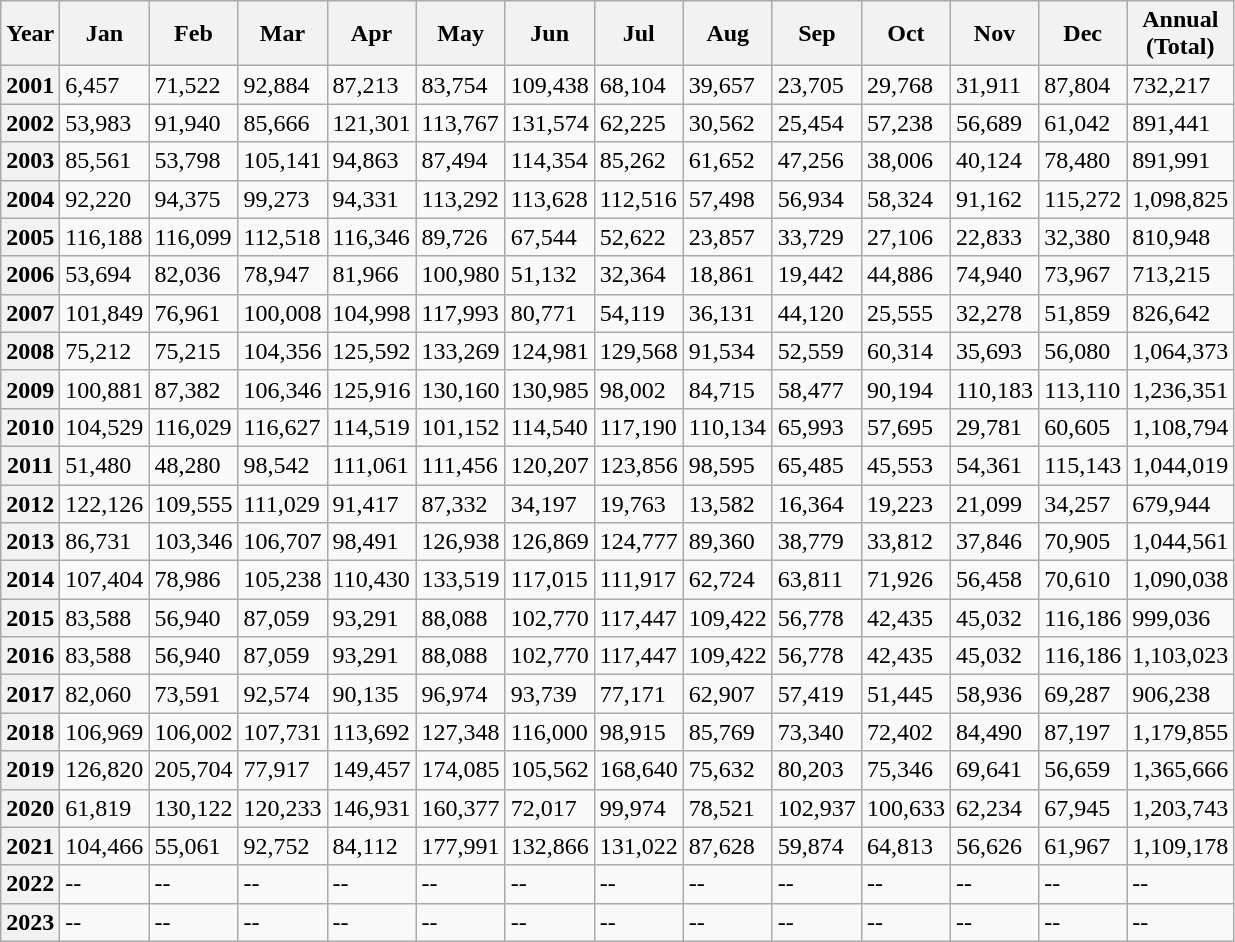<table class="wikitable">
<tr>
<th>Year</th>
<th>Jan</th>
<th>Feb</th>
<th>Mar</th>
<th>Apr</th>
<th>May</th>
<th>Jun</th>
<th>Jul</th>
<th>Aug</th>
<th>Sep</th>
<th>Oct</th>
<th>Nov</th>
<th>Dec</th>
<th>Annual<br>(Total)</th>
</tr>
<tr>
<th><strong>2001</strong></th>
<td>6,457</td>
<td>71,522</td>
<td>92,884</td>
<td>87,213</td>
<td>83,754</td>
<td>109,438</td>
<td>68,104</td>
<td>39,657</td>
<td>23,705</td>
<td>29,768</td>
<td>31,911</td>
<td>87,804</td>
<td>732,217</td>
</tr>
<tr>
<th>2002</th>
<td>53,983</td>
<td>91,940</td>
<td>85,666</td>
<td>121,301</td>
<td>113,767</td>
<td>131,574</td>
<td>62,225</td>
<td>30,562</td>
<td>25,454</td>
<td>57,238</td>
<td>56,689</td>
<td>61,042</td>
<td>891,441</td>
</tr>
<tr>
<th>2003</th>
<td>85,561</td>
<td>53,798</td>
<td>105,141</td>
<td>94,863</td>
<td>87,494</td>
<td>114,354</td>
<td>85,262</td>
<td>61,652</td>
<td>47,256</td>
<td>38,006</td>
<td>40,124</td>
<td>78,480</td>
<td>891,991</td>
</tr>
<tr>
<th>2004</th>
<td>92,220</td>
<td>94,375</td>
<td>99,273</td>
<td>94,331</td>
<td>113,292</td>
<td>113,628</td>
<td>112,516</td>
<td>57,498</td>
<td>56,934</td>
<td>58,324</td>
<td>91,162</td>
<td>115,272</td>
<td>1,098,825</td>
</tr>
<tr>
<th>2005</th>
<td>116,188</td>
<td>116,099</td>
<td>112,518</td>
<td>116,346</td>
<td>89,726</td>
<td>67,544</td>
<td>52,622</td>
<td>23,857</td>
<td>33,729</td>
<td>27,106</td>
<td>22,833</td>
<td>32,380</td>
<td>810,948</td>
</tr>
<tr>
<th>2006</th>
<td>53,694</td>
<td>82,036</td>
<td>78,947</td>
<td>81,966</td>
<td>100,980</td>
<td>51,132</td>
<td>32,364</td>
<td>18,861</td>
<td>19,442</td>
<td>44,886</td>
<td>74,940</td>
<td>73,967</td>
<td>713,215</td>
</tr>
<tr>
<th>2007</th>
<td>101,849</td>
<td>76,961</td>
<td>100,008</td>
<td>104,998</td>
<td>117,993</td>
<td>80,771</td>
<td>54,119</td>
<td>36,131</td>
<td>44,120</td>
<td>25,555</td>
<td>32,278</td>
<td>51,859</td>
<td>826,642</td>
</tr>
<tr>
<th>2008</th>
<td>75,212</td>
<td>75,215</td>
<td>104,356</td>
<td>125,592</td>
<td>133,269</td>
<td>124,981</td>
<td>129,568</td>
<td>91,534</td>
<td>52,559</td>
<td>60,314</td>
<td>35,693</td>
<td>56,080</td>
<td>1,064,373</td>
</tr>
<tr>
<th>2009</th>
<td>100,881</td>
<td>87,382</td>
<td>106,346</td>
<td>125,916</td>
<td>130,160</td>
<td>130,985</td>
<td>98,002</td>
<td>84,715</td>
<td>58,477</td>
<td>90,194</td>
<td>110,183</td>
<td>113,110</td>
<td>1,236,351</td>
</tr>
<tr>
<th>2010</th>
<td>104,529</td>
<td>116,029</td>
<td>116,627</td>
<td>114,519</td>
<td>101,152</td>
<td>114,540</td>
<td>117,190</td>
<td>110,134</td>
<td>65,993</td>
<td>57,695</td>
<td>29,781</td>
<td>60,605</td>
<td>1,108,794</td>
</tr>
<tr>
<th>2011</th>
<td>51,480</td>
<td>48,280</td>
<td>98,542</td>
<td>111,061</td>
<td>111,456</td>
<td>120,207</td>
<td>123,856</td>
<td>98,595</td>
<td>65,485</td>
<td>45,553</td>
<td>54,361</td>
<td>115,143</td>
<td>1,044,019</td>
</tr>
<tr>
<th>2012</th>
<td>122,126</td>
<td>109,555</td>
<td>111,029</td>
<td>91,417</td>
<td>87,332</td>
<td>34,197</td>
<td>19,763</td>
<td>13,582</td>
<td>16,364</td>
<td>19,223</td>
<td>21,099</td>
<td>34,257</td>
<td>679,944</td>
</tr>
<tr>
<th>2013</th>
<td>86,731</td>
<td>103,346</td>
<td>106,707</td>
<td>98,491</td>
<td>126,938</td>
<td>126,869</td>
<td>124,777</td>
<td>89,360</td>
<td>38,779</td>
<td>33,812</td>
<td>37,846</td>
<td>70,905</td>
<td>1,044,561</td>
</tr>
<tr>
<th>2014</th>
<td>107,404</td>
<td>78,986</td>
<td>105,238</td>
<td>110,430</td>
<td>133,519</td>
<td>117,015</td>
<td>111,917</td>
<td>62,724</td>
<td>63,811</td>
<td>71,926</td>
<td>56,458</td>
<td>70,610</td>
<td>1,090,038</td>
</tr>
<tr>
<th>2015</th>
<td>83,588</td>
<td>56,940</td>
<td>87,059</td>
<td>93,291</td>
<td>88,088</td>
<td>102,770</td>
<td>117,447</td>
<td>109,422</td>
<td>56,778</td>
<td>42,435</td>
<td>45,032</td>
<td>116,186</td>
<td>999,036</td>
</tr>
<tr>
<th>2016</th>
<td>83,588</td>
<td>56,940</td>
<td>87,059</td>
<td>93,291</td>
<td>88,088</td>
<td>102,770</td>
<td>117,447</td>
<td>109,422</td>
<td>56,778</td>
<td>42,435</td>
<td>45,032</td>
<td>116,186</td>
<td>1,103,023</td>
</tr>
<tr>
<th>2017</th>
<td>82,060</td>
<td>73,591</td>
<td>92,574</td>
<td>90,135</td>
<td>96,974</td>
<td>93,739</td>
<td>77,171</td>
<td>62,907</td>
<td>57,419</td>
<td>51,445</td>
<td>58,936</td>
<td>69,287</td>
<td>906,238</td>
</tr>
<tr>
<th>2018</th>
<td>106,969</td>
<td>106,002</td>
<td>107,731</td>
<td>113,692</td>
<td>127,348</td>
<td>116,000</td>
<td>98,915</td>
<td>85,769</td>
<td>73,340</td>
<td>72,402</td>
<td>84,490</td>
<td>87,197</td>
<td>1,179,855</td>
</tr>
<tr>
<th>2019</th>
<td>126,820</td>
<td>205,704</td>
<td>77,917</td>
<td>149,457</td>
<td>174,085</td>
<td>105,562</td>
<td>168,640</td>
<td>75,632</td>
<td>80,203</td>
<td>75,346</td>
<td>69,641</td>
<td>56,659</td>
<td>1,365,666</td>
</tr>
<tr>
<th>2020</th>
<td>61,819</td>
<td>130,122</td>
<td>120,233</td>
<td>146,931</td>
<td>160,377</td>
<td>72,017</td>
<td>99,974</td>
<td>78,521</td>
<td>102,937</td>
<td>100,633</td>
<td>62,234</td>
<td>67,945</td>
<td>1,203,743</td>
</tr>
<tr>
<th>2021</th>
<td>104,466</td>
<td>55,061</td>
<td>92,752</td>
<td>84,112</td>
<td>177,991</td>
<td>132,866</td>
<td>131,022</td>
<td>87,628</td>
<td>59,874</td>
<td>64,813</td>
<td>56,626</td>
<td>61,967</td>
<td>1,109,178</td>
</tr>
<tr>
<th>2022</th>
<td>--</td>
<td>--</td>
<td>--</td>
<td>--</td>
<td>--</td>
<td>--</td>
<td>--</td>
<td>--</td>
<td>--</td>
<td>--</td>
<td>--</td>
<td>--</td>
<td>--</td>
</tr>
<tr>
<th>2023</th>
<td>--</td>
<td>--</td>
<td>--</td>
<td>--</td>
<td>--</td>
<td>--</td>
<td>--</td>
<td>--</td>
<td>--</td>
<td>--</td>
<td>--</td>
<td>--</td>
<td>--</td>
</tr>
</table>
